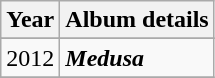<table class="wikitable">
<tr>
<th colspan=1>Year</th>
<th colspan=1>Album details</th>
</tr>
<tr style=font-size:smaller;>
</tr>
<tr>
<td>2012</td>
<td><strong><em>Medusa</em></strong></td>
</tr>
<tr>
</tr>
</table>
